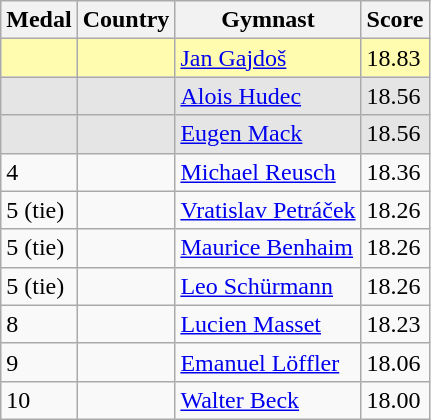<table class="wikitable">
<tr>
<th>Medal</th>
<th>Country</th>
<th>Gymnast</th>
<th>Score</th>
</tr>
<tr style="background:#fffcaf;">
<td></td>
<td></td>
<td><a href='#'>Jan Gajdoš</a></td>
<td>18.83</td>
</tr>
<tr style="background:#e5e5e5;">
<td></td>
<td></td>
<td><a href='#'>Alois Hudec</a></td>
<td>18.56</td>
</tr>
<tr style="background:#e5e5e5;">
<td></td>
<td></td>
<td><a href='#'>Eugen Mack</a></td>
<td>18.56</td>
</tr>
<tr>
<td>4</td>
<td></td>
<td><a href='#'>Michael Reusch</a></td>
<td>18.36</td>
</tr>
<tr>
<td>5 (tie)</td>
<td></td>
<td><a href='#'>Vratislav Petráček</a></td>
<td>18.26</td>
</tr>
<tr>
<td>5 (tie)</td>
<td></td>
<td><a href='#'>Maurice Benhaim</a></td>
<td>18.26</td>
</tr>
<tr>
<td>5 (tie)</td>
<td></td>
<td><a href='#'>Leo Schürmann</a></td>
<td>18.26</td>
</tr>
<tr>
<td>8</td>
<td></td>
<td><a href='#'>Lucien Masset</a></td>
<td>18.23</td>
</tr>
<tr>
<td>9</td>
<td></td>
<td><a href='#'>Emanuel Löffler</a></td>
<td>18.06</td>
</tr>
<tr>
<td>10</td>
<td></td>
<td><a href='#'>Walter Beck</a></td>
<td>18.00</td>
</tr>
</table>
